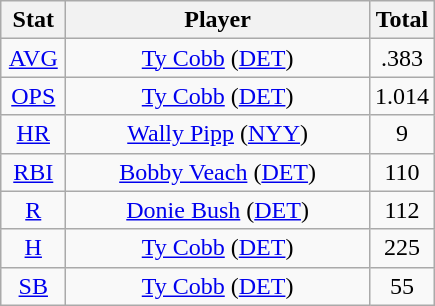<table class="wikitable" style="text-align:center;">
<tr>
<th style="width:15%;">Stat</th>
<th>Player</th>
<th style="width:15%;">Total</th>
</tr>
<tr>
<td><a href='#'>AVG</a></td>
<td><a href='#'>Ty Cobb</a> (<a href='#'>DET</a>)</td>
<td>.383</td>
</tr>
<tr>
<td><a href='#'>OPS</a></td>
<td><a href='#'>Ty Cobb</a> (<a href='#'>DET</a>)</td>
<td>1.014</td>
</tr>
<tr>
<td><a href='#'>HR</a></td>
<td><a href='#'>Wally Pipp</a> (<a href='#'>NYY</a>)</td>
<td>9</td>
</tr>
<tr>
<td><a href='#'>RBI</a></td>
<td><a href='#'>Bobby Veach</a> (<a href='#'>DET</a>)</td>
<td>110</td>
</tr>
<tr>
<td><a href='#'>R</a></td>
<td><a href='#'>Donie Bush</a> (<a href='#'>DET</a>)</td>
<td>112</td>
</tr>
<tr>
<td><a href='#'>H</a></td>
<td><a href='#'>Ty Cobb</a> (<a href='#'>DET</a>)</td>
<td>225</td>
</tr>
<tr>
<td><a href='#'>SB</a></td>
<td><a href='#'>Ty Cobb</a> (<a href='#'>DET</a>)</td>
<td>55</td>
</tr>
</table>
